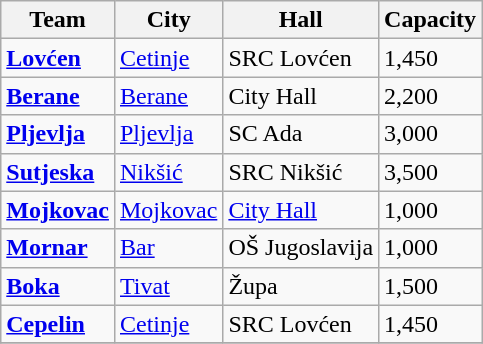<table class="wikitable sortable">
<tr>
<th>Team</th>
<th>City</th>
<th>Hall</th>
<th>Capacity</th>
</tr>
<tr>
<td><strong><a href='#'>Lovćen</a></strong></td>
<td><a href='#'>Cetinje</a></td>
<td>SRC Lovćen</td>
<td>1,450</td>
</tr>
<tr>
<td><strong><a href='#'>Berane</a></strong></td>
<td><a href='#'>Berane</a></td>
<td>City Hall</td>
<td>2,200</td>
</tr>
<tr>
<td><strong><a href='#'>Pljevlja</a></strong></td>
<td><a href='#'>Pljevlja</a></td>
<td>SC Ada</td>
<td>3,000</td>
</tr>
<tr>
<td><strong><a href='#'>Sutjeska</a></strong></td>
<td><a href='#'>Nikšić</a></td>
<td>SRC Nikšić</td>
<td>3,500</td>
</tr>
<tr>
<td><strong><a href='#'>Mojkovac</a></strong></td>
<td><a href='#'>Mojkovac</a></td>
<td><a href='#'>City Hall</a></td>
<td>1,000</td>
</tr>
<tr>
<td><strong><a href='#'>Mornar</a></strong></td>
<td><a href='#'>Bar</a></td>
<td>OŠ Jugoslavija</td>
<td>1,000</td>
</tr>
<tr>
<td><strong><a href='#'>Boka</a></strong></td>
<td><a href='#'>Tivat</a></td>
<td>Župa</td>
<td>1,500</td>
</tr>
<tr>
<td><strong><a href='#'>Cepelin</a></strong></td>
<td><a href='#'>Cetinje</a></td>
<td>SRC Lovćen</td>
<td>1,450</td>
</tr>
<tr>
</tr>
</table>
